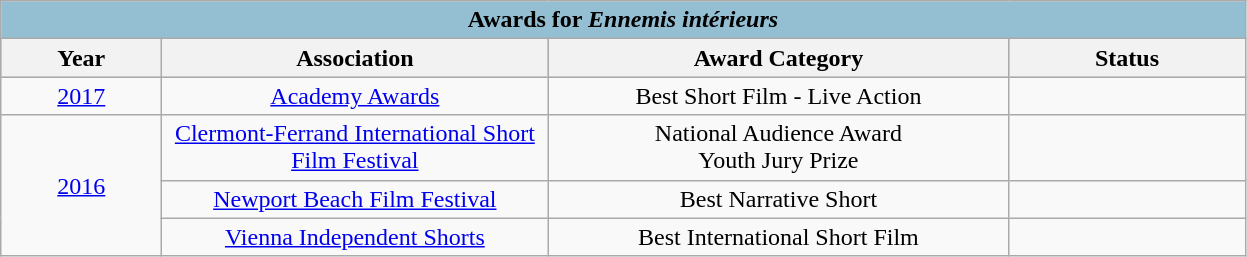<table class="wikitable" style="text-align: center">
<tr ---- bgcolor="#94bfd3">
<td colspan=4 align=center><strong>Awards for <em>Ennemis intérieurs<strong><em></td>
</tr>
<tr ---- bgcolor="#94bfd3">
<th width="100"></strong>Year<strong></th>
<th width="250"></strong>Association<strong></th>
<th width="300"></strong>Award Category<strong></th>
<th width="150"></strong>Status<strong></th>
</tr>
<tr>
<td rowspan=1><a href='#'>2017</a></td>
<td><a href='#'>Academy Awards</a></td>
<td>Best Short Film - Live Action</td>
<td></td>
</tr>
<tr>
<td rowspan=3><a href='#'>2016</a></td>
<td><a href='#'>Clermont-Ferrand International Short Film Festival</a></td>
<td>National Audience Award<br>Youth Jury Prize</td>
<td></td>
</tr>
<tr>
<td><a href='#'>Newport Beach Film Festival</a></td>
<td>Best Narrative Short</td>
<td></td>
</tr>
<tr>
<td><a href='#'>Vienna Independent Shorts</a></td>
<td>Best International Short Film</td>
<td></td>
</tr>
</table>
